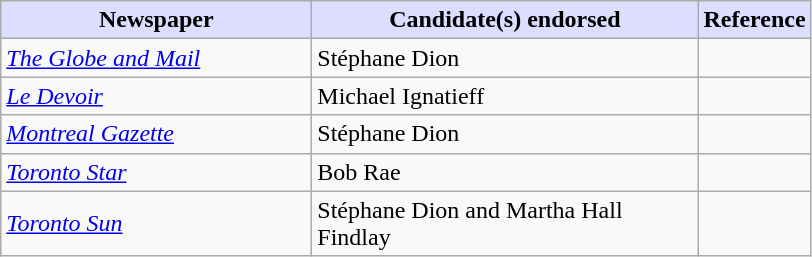<table class="wikitable">
<tr>
<th style="background:#ddf; width:200px;">Newspaper</th>
<th style="background:#ddf; width:250px;">Candidate(s) endorsed</th>
<th style="background:#ddf; width:50px;">Reference</th>
</tr>
<tr>
<td><em><a href='#'>The Globe and Mail</a></em></td>
<td>Stéphane Dion</td>
<td></td>
</tr>
<tr>
<td><em><a href='#'>Le Devoir</a></em></td>
<td>Michael Ignatieff</td>
<td></td>
</tr>
<tr>
<td><em><a href='#'>Montreal Gazette</a></em></td>
<td>Stéphane Dion</td>
<td></td>
</tr>
<tr>
<td><em><a href='#'>Toronto Star</a></em></td>
<td>Bob Rae</td>
<td><br></td>
</tr>
<tr>
<td><em><a href='#'>Toronto Sun</a></em></td>
<td>Stéphane Dion and Martha Hall Findlay</td>
<td></td>
</tr>
</table>
